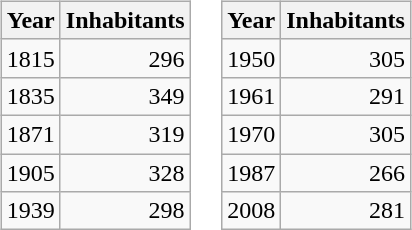<table border="0">
<tr>
<td valign="top"><br><table class="wikitable">
<tr>
<th>Year</th>
<th>Inhabitants</th>
</tr>
<tr>
<td>1815</td>
<td align="right">296</td>
</tr>
<tr>
<td>1835</td>
<td align="right">349</td>
</tr>
<tr>
<td>1871</td>
<td align="right">319</td>
</tr>
<tr>
<td>1905</td>
<td align="right">328</td>
</tr>
<tr>
<td>1939</td>
<td align="right">298</td>
</tr>
</table>
</td>
<td valign="top"><br><table class="wikitable">
<tr>
<th>Year</th>
<th>Inhabitants</th>
</tr>
<tr>
<td>1950</td>
<td align="right">305</td>
</tr>
<tr>
<td>1961</td>
<td align="right">291</td>
</tr>
<tr>
<td>1970</td>
<td align="right">305</td>
</tr>
<tr>
<td>1987</td>
<td align="right">266</td>
</tr>
<tr>
<td>2008</td>
<td align="right">281</td>
</tr>
</table>
</td>
</tr>
</table>
